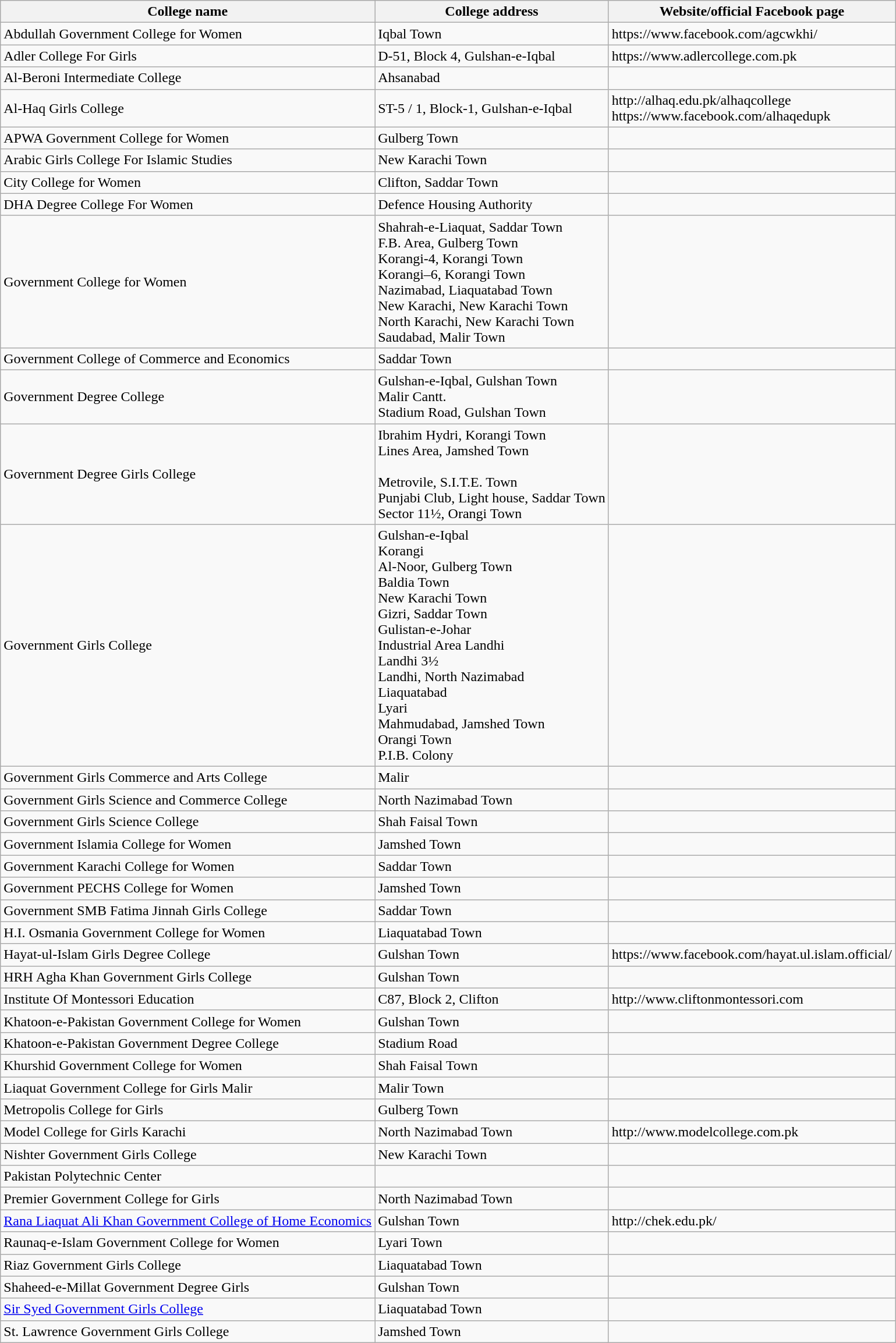<table class="wikitable">
<tr>
<th>College name</th>
<th>College address</th>
<th>Website/official Facebook page</th>
</tr>
<tr>
<td>Abdullah Government College for Women</td>
<td>Iqbal Town</td>
<td>https://www.facebook.com/agcwkhi/</td>
</tr>
<tr>
<td>Adler College For Girls</td>
<td>D-51, Block 4, Gulshan-e-Iqbal</td>
<td>https://www.adlercollege.com.pk</td>
</tr>
<tr>
<td>Al-Beroni Intermediate College</td>
<td>Ahsanabad</td>
<td></td>
</tr>
<tr>
<td>Al-Haq Girls College</td>
<td>ST-5 / 1, Block-1, Gulshan-e-Iqbal</td>
<td>http://alhaq.edu.pk/alhaqcollege<br>https://www.facebook.com/alhaqedupk</td>
</tr>
<tr>
<td>APWA Government College for Women</td>
<td>Gulberg Town</td>
<td></td>
</tr>
<tr>
<td>Arabic Girls College For Islamic Studies</td>
<td>New Karachi Town</td>
<td></td>
</tr>
<tr>
<td>City College for Women</td>
<td>Clifton, Saddar Town</td>
<td></td>
</tr>
<tr>
<td>DHA Degree College For Women</td>
<td>Defence Housing Authority</td>
<td></td>
</tr>
<tr>
<td>Government College for Women</td>
<td>Shahrah-e-Liaquat, Saddar Town<br>F.B. Area, Gulberg Town<br>Korangi-4, Korangi Town<br>Korangi–6, Korangi Town<br>Nazimabad, Liaquatabad Town<br>New Karachi, New Karachi Town<br>North Karachi, New Karachi Town<br>Saudabad, Malir Town</td>
<td></td>
</tr>
<tr>
<td>Government College of Commerce and Economics</td>
<td>Saddar Town</td>
<td></td>
</tr>
<tr>
<td>Government Degree College</td>
<td>Gulshan-e-Iqbal, Gulshan Town<br>Malir Cantt.<br>Stadium Road, Gulshan Town</td>
<td></td>
</tr>
<tr>
<td>Government Degree Girls College</td>
<td>Ibrahim Hydri, Korangi Town<br>Lines Area, Jamshed Town<br><br>Metrovile, S.I.T.E. Town<br>Punjabi Club, Light house, Saddar Town<br>Sector 11½, Orangi Town</td>
<td></td>
</tr>
<tr>
<td>Government Girls College</td>
<td>Gulshan-e-Iqbal<br>Korangi<br>Al-Noor, Gulberg Town<br>Baldia Town<br>New Karachi Town<br>Gizri, Saddar Town<br>Gulistan-e-Johar<br>Industrial Area Landhi<br>Landhi 3½<br>Landhi, North Nazimabad<br>Liaquatabad<br>Lyari<br>Mahmudabad, Jamshed Town<br>Orangi Town<br>P.I.B. Colony</td>
<td></td>
</tr>
<tr>
<td>Government Girls Commerce and Arts College</td>
<td>Malir</td>
<td></td>
</tr>
<tr>
<td>Government Girls Science and Commerce College</td>
<td>North Nazimabad Town</td>
<td></td>
</tr>
<tr>
<td>Government Girls Science College</td>
<td>Shah Faisal Town</td>
<td></td>
</tr>
<tr>
<td>Government Islamia College for Women</td>
<td>Jamshed Town</td>
<td></td>
</tr>
<tr>
<td>Government Karachi College for Women</td>
<td>Saddar Town</td>
<td></td>
</tr>
<tr>
<td>Government PECHS College for Women</td>
<td>Jamshed Town</td>
<td></td>
</tr>
<tr>
<td>Government SMB Fatima Jinnah Girls College</td>
<td>Saddar Town</td>
<td></td>
</tr>
<tr>
<td>H.I. Osmania Government College for Women</td>
<td>Liaquatabad Town</td>
<td></td>
</tr>
<tr>
<td>Hayat-ul-Islam Girls Degree College</td>
<td>Gulshan Town</td>
<td>https://www.facebook.com/hayat.ul.islam.official/</td>
</tr>
<tr>
<td>HRH Agha Khan Government Girls College</td>
<td>Gulshan Town</td>
<td></td>
</tr>
<tr>
<td>Institute Of Montessori Education</td>
<td>C87, Block 2, Clifton</td>
<td>http://www.cliftonmontessori.com</td>
</tr>
<tr>
<td>Khatoon-e-Pakistan Government College for Women</td>
<td>Gulshan Town</td>
<td></td>
</tr>
<tr>
<td>Khatoon-e-Pakistan Government Degree College</td>
<td>Stadium Road</td>
<td></td>
</tr>
<tr>
<td>Khurshid Government College for Women</td>
<td>Shah Faisal Town</td>
<td></td>
</tr>
<tr>
<td>Liaquat Government College for Girls Malir</td>
<td>Malir Town</td>
<td></td>
</tr>
<tr>
<td>Metropolis College for Girls</td>
<td>Gulberg Town</td>
<td></td>
</tr>
<tr>
<td>Model College for Girls Karachi</td>
<td>North Nazimabad Town</td>
<td>http://www.modelcollege.com.pk</td>
</tr>
<tr>
<td>Nishter Government Girls College</td>
<td>New Karachi Town</td>
<td></td>
</tr>
<tr>
<td>Pakistan Polytechnic Center</td>
<td></td>
<td></td>
</tr>
<tr>
<td>Premier Government College  for Girls</td>
<td>North Nazimabad Town</td>
<td></td>
</tr>
<tr>
<td><a href='#'>Rana Liaquat Ali Khan Government College of Home Economics</a></td>
<td>Gulshan Town</td>
<td>http://chek.edu.pk/</td>
</tr>
<tr>
<td>Raunaq-e-Islam Government College for Women</td>
<td>Lyari Town</td>
<td></td>
</tr>
<tr>
<td>Riaz Government Girls College</td>
<td>Liaquatabad Town</td>
<td></td>
</tr>
<tr>
<td>Shaheed-e-Millat Government Degree Girls</td>
<td>Gulshan Town</td>
<td></td>
</tr>
<tr>
<td><a href='#'>Sir Syed Government Girls College</a></td>
<td>Liaquatabad Town</td>
<td></td>
</tr>
<tr>
<td>St. Lawrence Government Girls College</td>
<td>Jamshed Town</td>
<td></td>
</tr>
</table>
